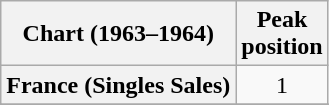<table class="wikitable sortable plainrowheaders" style="text-align:center">
<tr>
<th scope="col">Chart (1963–1964)</th>
<th scope="col">Peak<br>position</th>
</tr>
<tr>
<th scope="row">France (Singles Sales)</th>
<td align="center">1</td>
</tr>
<tr>
</tr>
<tr>
</tr>
</table>
